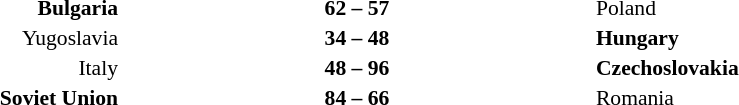<table width=75% cellspacing=1>
<tr>
<th width=25%></th>
<th width=25%></th>
<th width=25%></th>
</tr>
<tr style=font-size:90%>
<td align=right><strong>Bulgaria</strong></td>
<td align=center><strong>62 – 57</strong></td>
<td>Poland</td>
</tr>
<tr style=font-size:90%>
<td align=right>Yugoslavia</td>
<td align=center><strong>34 – 48</strong></td>
<td><strong>Hungary</strong></td>
</tr>
<tr style=font-size:90%>
<td align=right>Italy</td>
<td align=center><strong>48 – 96</strong></td>
<td><strong>Czechoslovakia</strong></td>
</tr>
<tr style=font-size:90%>
<td align=right><strong>Soviet Union</strong></td>
<td align=center><strong>84 – 66</strong></td>
<td>Romania</td>
</tr>
</table>
